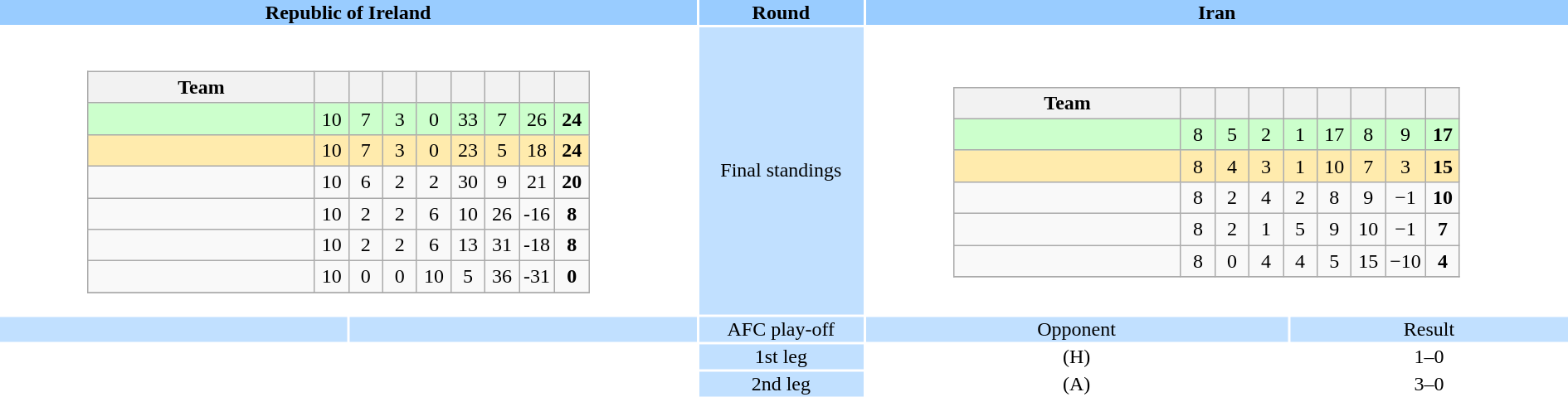<table style="width:100%; text-align:center;">
<tr style="vertical-align:top; background:#9cf;">
<th colspan=2 style="width:1*">Republic of Ireland</th>
<th>Round</th>
<th colspan=2 style="width:1*">Iran</th>
</tr>
<tr>
<td colspan="2" align="center"><br><table class="wikitable" style="text-align: center;">
<tr>
<th style="width:175px;">Team</th>
<th width="20"></th>
<th width="20"></th>
<th width="20"></th>
<th width="20"></th>
<th width="20"></th>
<th width="20"></th>
<th width="20"></th>
<th width="20"></th>
</tr>
<tr style="background:#ccffcc;">
<td style="text-align:left;"></td>
<td>10</td>
<td>7</td>
<td>3</td>
<td>0</td>
<td>33</td>
<td>7</td>
<td>26</td>
<td><strong>24</strong></td>
</tr>
<tr style="background:#ffebad;">
<td style="text-align:left;"></td>
<td>10</td>
<td>7</td>
<td>3</td>
<td>0</td>
<td>23</td>
<td>5</td>
<td>18</td>
<td><strong>24</strong></td>
</tr>
<tr>
<td style="text-align:left;"></td>
<td>10</td>
<td>6</td>
<td>2</td>
<td>2</td>
<td>30</td>
<td>9</td>
<td>21</td>
<td><strong>20</strong></td>
</tr>
<tr>
<td style="text-align:left;"></td>
<td>10</td>
<td>2</td>
<td>2</td>
<td>6</td>
<td>10</td>
<td>26</td>
<td>-16</td>
<td><strong>8</strong></td>
</tr>
<tr>
<td style="text-align:left;"></td>
<td>10</td>
<td>2</td>
<td>2</td>
<td>6</td>
<td>13</td>
<td>31</td>
<td>-18</td>
<td><strong>8</strong></td>
</tr>
<tr>
<td style="text-align:left;"></td>
<td>10</td>
<td>0</td>
<td>0</td>
<td>10</td>
<td>5</td>
<td>36</td>
<td>-31</td>
<td><strong>0</strong></td>
</tr>
<tr>
</tr>
</table>
</td>
<td style="background:#c1e0ff;">Final standings</td>
<td colspan="2" align="center"><br><table class="wikitable" style="text-align: center;">
<tr>
<th style="width:175px;">Team</th>
<th width="20"></th>
<th width="20"></th>
<th width="20"></th>
<th width="20"></th>
<th width="20"></th>
<th width="20"></th>
<th width="20"></th>
<th width="20"></th>
</tr>
<tr style="background:#ccffcc;">
<td align="left"></td>
<td>8</td>
<td>5</td>
<td>2</td>
<td>1</td>
<td>17</td>
<td>8</td>
<td>9</td>
<td><strong>17</strong></td>
</tr>
<tr bgcolor="#ffebad">
<td align="left"></td>
<td>8</td>
<td>4</td>
<td>3</td>
<td>1</td>
<td>10</td>
<td>7</td>
<td>3</td>
<td><strong>15</strong></td>
</tr>
<tr>
<td align="left"></td>
<td>8</td>
<td>2</td>
<td>4</td>
<td>2</td>
<td>8</td>
<td>9</td>
<td>−1</td>
<td><strong>10</strong></td>
</tr>
<tr>
<td align="left"></td>
<td>8</td>
<td>2</td>
<td>1</td>
<td>5</td>
<td>9</td>
<td>10</td>
<td>−1</td>
<td><strong>7</strong></td>
</tr>
<tr>
<td align="left"></td>
<td>8</td>
<td>0</td>
<td>4</td>
<td>4</td>
<td>5</td>
<td>15</td>
<td>−10</td>
<td><strong>4</strong></td>
</tr>
<tr>
</tr>
</table>
</td>
</tr>
<tr style="vertical-align:top; background:#c1e0ff;">
<td></td>
<td></td>
<td>AFC play-off</td>
<td>Opponent</td>
<td>Result</td>
</tr>
<tr>
<td></td>
<td></td>
<td style="background:#c1e0ff;">1st leg</td>
<td> (H)</td>
<td>1–0</td>
</tr>
<tr>
<td></td>
<td></td>
<td style="background:#c1e0ff;">2nd leg</td>
<td> (A)</td>
<td>3–0</td>
</tr>
<tr>
</tr>
</table>
